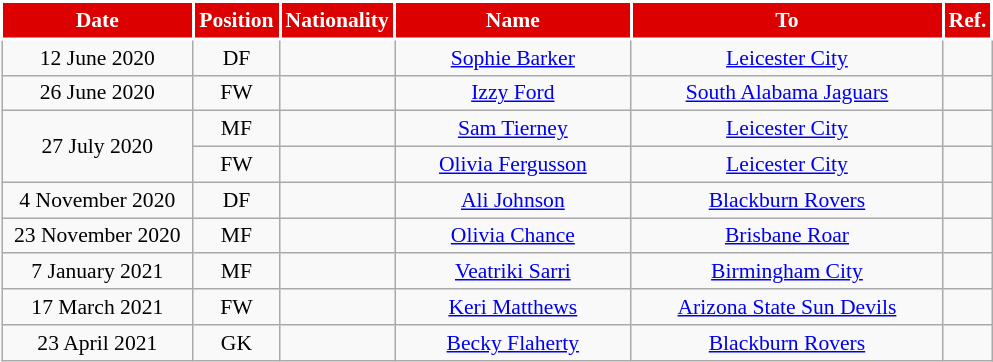<table class="wikitable" style="text-align:center; font-size:90%; ">
<tr>
<th style="background:#DD0000;color:#FFFFFF;border:2px solid #FFFFFF; width:120px;">Date</th>
<th style="background:#DD0000;color:#FFFFFF;border:2px solid #FFFFFF; width:50px;">Position</th>
<th style="background:#DD0000;color:#FFFFFF;border:2px solid #FFFFFF; width:50px;">Nationality</th>
<th style="background:#DD0000;color:#FFFFFF;border:2px solid #FFFFFF; width:150px;">Name</th>
<th style="background:#DD0000;color:#FFFFFF;border:2px solid #FFFFFF; width:200px;">To</th>
<th style="background:#DD0000;color:#FFFFFF;border:2px solid #FFFFFF; width:25px;">Ref.</th>
</tr>
<tr>
<td>12 June 2020</td>
<td>DF</td>
<td></td>
<td><a href='#'>Sophie Barker</a></td>
<td> <a href='#'>Leicester City</a></td>
<td></td>
</tr>
<tr>
<td>26 June 2020</td>
<td>FW</td>
<td></td>
<td><a href='#'>Izzy Ford</a></td>
<td> <a href='#'>South Alabama Jaguars</a></td>
<td></td>
</tr>
<tr>
<td rowspan="2">27 July 2020</td>
<td>MF</td>
<td></td>
<td><a href='#'>Sam Tierney</a></td>
<td> <a href='#'>Leicester City</a></td>
<td></td>
</tr>
<tr>
<td>FW</td>
<td></td>
<td><a href='#'>Olivia Fergusson</a></td>
<td> <a href='#'>Leicester City</a></td>
<td></td>
</tr>
<tr>
<td>4 November 2020</td>
<td>DF</td>
<td></td>
<td><a href='#'>Ali Johnson</a></td>
<td> <a href='#'>Blackburn Rovers</a></td>
<td></td>
</tr>
<tr>
<td>23 November 2020</td>
<td>MF</td>
<td></td>
<td><a href='#'>Olivia Chance</a></td>
<td> <a href='#'>Brisbane Roar</a></td>
<td></td>
</tr>
<tr>
<td>7 January 2021</td>
<td>MF</td>
<td></td>
<td><a href='#'>Veatriki Sarri</a></td>
<td> <a href='#'>Birmingham City</a></td>
<td></td>
</tr>
<tr>
<td>17 March 2021</td>
<td>FW</td>
<td></td>
<td><a href='#'>Keri Matthews</a></td>
<td> <a href='#'>Arizona State Sun Devils</a></td>
<td></td>
</tr>
<tr>
<td>23 April 2021</td>
<td>GK</td>
<td></td>
<td><a href='#'>Becky Flaherty</a></td>
<td> <a href='#'>Blackburn Rovers</a></td>
<td></td>
</tr>
</table>
